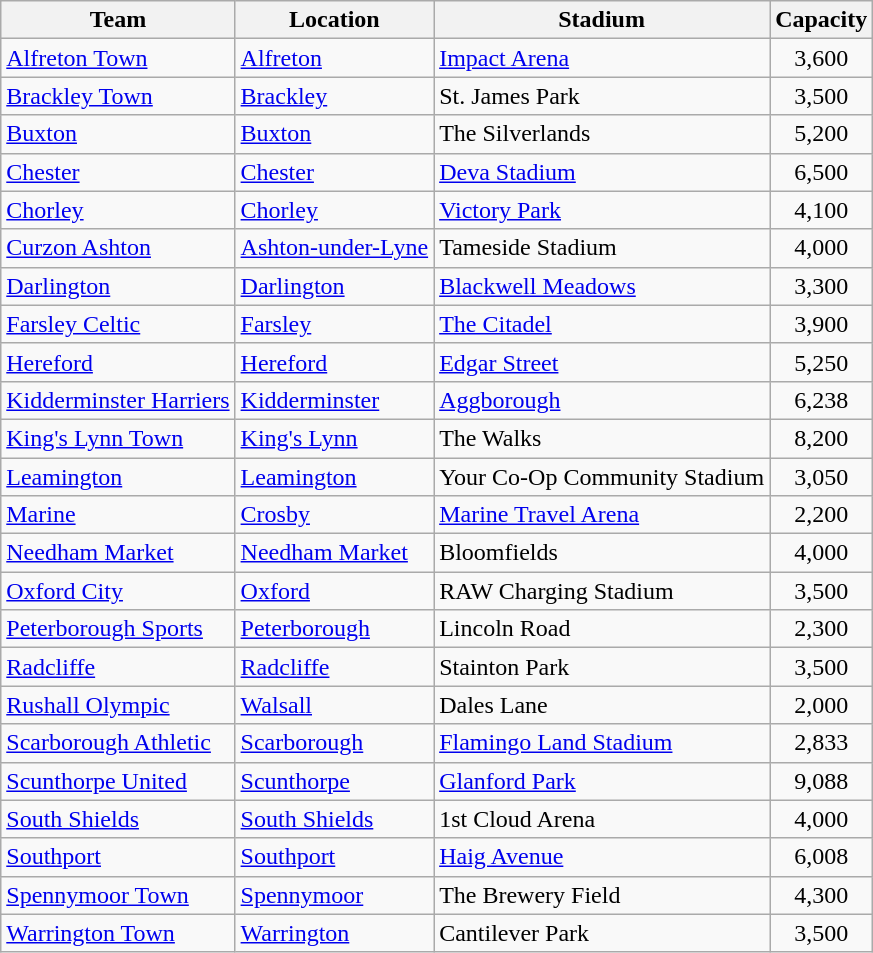<table class="wikitable sortable">
<tr>
<th>Team</th>
<th>Location</th>
<th>Stadium</th>
<th>Capacity</th>
</tr>
<tr>
<td><a href='#'>Alfreton Town</a></td>
<td><a href='#'>Alfreton</a></td>
<td><a href='#'>Impact Arena</a></td>
<td align="center">3,600</td>
</tr>
<tr>
<td><a href='#'>Brackley Town</a></td>
<td><a href='#'>Brackley</a></td>
<td>St. James Park</td>
<td align="center">3,500</td>
</tr>
<tr>
<td><a href='#'>Buxton</a></td>
<td><a href='#'>Buxton</a></td>
<td>The Silverlands</td>
<td align="center">5,200</td>
</tr>
<tr>
<td><a href='#'>Chester</a></td>
<td><a href='#'>Chester</a></td>
<td><a href='#'>Deva Stadium</a></td>
<td align="center">6,500</td>
</tr>
<tr>
<td><a href='#'>Chorley</a></td>
<td><a href='#'>Chorley</a></td>
<td><a href='#'>Victory Park</a></td>
<td align="center">4,100</td>
</tr>
<tr>
<td><a href='#'>Curzon Ashton</a></td>
<td><a href='#'>Ashton-under-Lyne</a></td>
<td>Tameside Stadium</td>
<td align="center">4,000</td>
</tr>
<tr>
<td><a href='#'>Darlington</a></td>
<td><a href='#'>Darlington</a></td>
<td><a href='#'>Blackwell Meadows</a></td>
<td align="center">3,300</td>
</tr>
<tr>
<td><a href='#'>Farsley Celtic</a></td>
<td><a href='#'>Farsley</a></td>
<td><a href='#'>The Citadel</a></td>
<td align="center">3,900</td>
</tr>
<tr>
<td><a href='#'>Hereford</a></td>
<td><a href='#'>Hereford</a></td>
<td><a href='#'>Edgar Street</a></td>
<td align="center">5,250</td>
</tr>
<tr>
<td><a href='#'>Kidderminster Harriers</a></td>
<td><a href='#'>Kidderminster</a></td>
<td><a href='#'>Aggborough</a></td>
<td align="center">6,238</td>
</tr>
<tr>
<td><a href='#'>King's Lynn Town</a></td>
<td><a href='#'>King's Lynn</a></td>
<td>The Walks</td>
<td align="center">8,200</td>
</tr>
<tr>
<td><a href='#'>Leamington</a></td>
<td><a href='#'>Leamington</a></td>
<td>Your Co-Op Community Stadium</td>
<td align="center">3,050</td>
</tr>
<tr>
<td><a href='#'>Marine</a></td>
<td><a href='#'>Crosby</a></td>
<td><a href='#'>Marine Travel Arena</a></td>
<td align="center">2,200</td>
</tr>
<tr>
<td><a href='#'>Needham Market</a></td>
<td><a href='#'>Needham Market</a></td>
<td>Bloomfields</td>
<td align="center">4,000</td>
</tr>
<tr>
<td><a href='#'>Oxford City</a></td>
<td><a href='#'>Oxford</a> </td>
<td>RAW Charging Stadium</td>
<td align="center">3,500</td>
</tr>
<tr>
<td><a href='#'>Peterborough Sports</a></td>
<td><a href='#'>Peterborough</a></td>
<td>Lincoln Road</td>
<td align="center">2,300</td>
</tr>
<tr>
<td><a href='#'>Radcliffe</a></td>
<td><a href='#'>Radcliffe</a></td>
<td>Stainton Park</td>
<td align="center">3,500</td>
</tr>
<tr>
<td><a href='#'>Rushall Olympic</a></td>
<td><a href='#'>Walsall</a> </td>
<td>Dales Lane</td>
<td align="center">2,000</td>
</tr>
<tr>
<td><a href='#'>Scarborough Athletic</a></td>
<td><a href='#'>Scarborough</a></td>
<td><a href='#'>Flamingo Land Stadium</a></td>
<td align="center">2,833</td>
</tr>
<tr>
<td><a href='#'>Scunthorpe United</a></td>
<td><a href='#'>Scunthorpe</a></td>
<td><a href='#'>Glanford Park</a></td>
<td align="center">9,088</td>
</tr>
<tr>
<td><a href='#'>South Shields</a></td>
<td><a href='#'>South Shields</a></td>
<td>1st Cloud Arena</td>
<td align="center">4,000</td>
</tr>
<tr>
<td><a href='#'>Southport</a></td>
<td><a href='#'>Southport</a></td>
<td><a href='#'>Haig Avenue</a></td>
<td align="center">6,008</td>
</tr>
<tr>
<td><a href='#'>Spennymoor Town</a></td>
<td><a href='#'>Spennymoor</a></td>
<td>The Brewery Field</td>
<td align="center">4,300</td>
</tr>
<tr>
<td><a href='#'>Warrington Town</a></td>
<td><a href='#'>Warrington</a></td>
<td>Cantilever Park</td>
<td align="center">3,500</td>
</tr>
</table>
